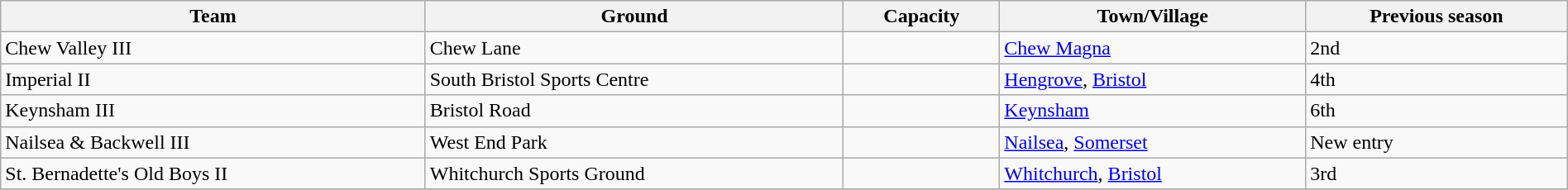<table class="wikitable sortable" width=100%>
<tr>
<th>Team</th>
<th>Ground</th>
<th>Capacity</th>
<th>Town/Village</th>
<th>Previous season</th>
</tr>
<tr>
<td>Chew Valley III</td>
<td>Chew Lane</td>
<td></td>
<td><a href='#'>Chew Magna</a></td>
<td>2nd</td>
</tr>
<tr>
<td>Imperial II</td>
<td>South Bristol Sports Centre</td>
<td></td>
<td><a href='#'>Hengrove</a>, <a href='#'>Bristol</a></td>
<td>4th</td>
</tr>
<tr>
<td>Keynsham III</td>
<td>Bristol Road</td>
<td></td>
<td><a href='#'>Keynsham</a></td>
<td>6th</td>
</tr>
<tr>
<td>Nailsea & Backwell III</td>
<td>West End Park</td>
<td></td>
<td><a href='#'>Nailsea</a>, <a href='#'>Somerset</a></td>
<td>New entry</td>
</tr>
<tr>
<td>St. Bernadette's Old Boys II</td>
<td>Whitchurch Sports Ground</td>
<td></td>
<td><a href='#'>Whitchurch</a>, <a href='#'>Bristol</a></td>
<td>3rd</td>
</tr>
<tr>
</tr>
</table>
